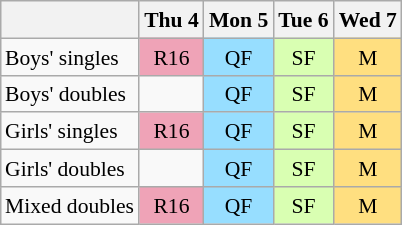<table class="wikitable" style="margin:0.5em auto; font-size:90%; line-height:1.25em; text-align:center;">
<tr>
<th></th>
<th>Thu 4</th>
<th>Mon 5</th>
<th>Tue 6</th>
<th>Wed 7</th>
</tr>
<tr>
<td align=left>Boys' singles</td>
<td style="background-color:#EFA3B7;">R16</td>
<td style="background-color:#97DEFF;">QF</td>
<td style="background-color:#D9FFB2;">SF</td>
<td style="background-color:#FFDF80;">M</td>
</tr>
<tr>
<td align=left>Boys' doubles</td>
<td></td>
<td style="background-color:#97DEFF;">QF</td>
<td style="background-color:#D9FFB2;">SF</td>
<td style="background-color:#FFDF80;">M</td>
</tr>
<tr>
<td align=left>Girls' singles</td>
<td style="background-color:#EFA3B7;">R16</td>
<td style="background-color:#97DEFF;">QF</td>
<td style="background-color:#D9FFB2;">SF</td>
<td style="background-color:#FFDF80;">M</td>
</tr>
<tr>
<td align=left>Girls' doubles</td>
<td></td>
<td style="background-color:#97DEFF;">QF</td>
<td style="background-color:#D9FFB2;">SF</td>
<td style="background-color:#FFDF80;">M</td>
</tr>
<tr>
<td align=left>Mixed doubles</td>
<td style="background-color:#EFA3B7;">R16</td>
<td style="background-color:#97DEFF;">QF</td>
<td style="background-color:#D9FFB2;">SF</td>
<td style="background-color:#FFDF80;">M</td>
</tr>
</table>
